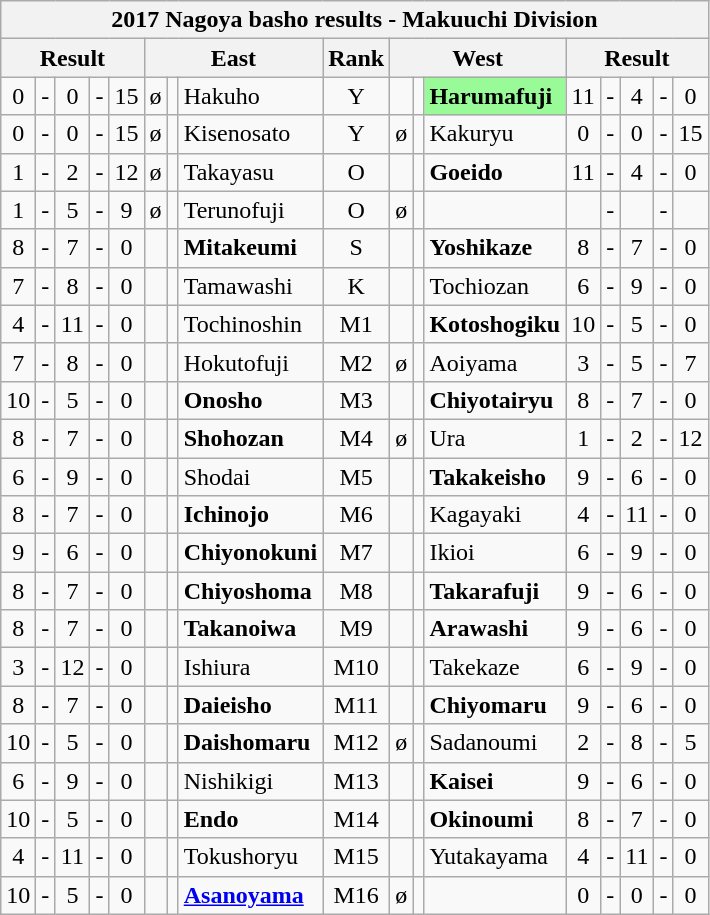<table class="wikitable">
<tr>
<th colspan="17">2017 Nagoya basho results - Makuuchi Division</th>
</tr>
<tr>
<th colspan="5">Result</th>
<th colspan="3">East</th>
<th>Rank</th>
<th colspan="3">West</th>
<th colspan="5">Result</th>
</tr>
<tr>
<td align=center>0</td>
<td align=center>-</td>
<td align=center>0</td>
<td align=center>-</td>
<td align=center>15</td>
<td align=center>ø</td>
<td align=center></td>
<td>Hakuho</td>
<td align=center>Y</td>
<td align=center></td>
<td align=center></td>
<td style="background: PaleGreen;"><strong>Harumafuji</strong></td>
<td align=center>11</td>
<td align=center>-</td>
<td align=center>4</td>
<td align=center>-</td>
<td align=center>0</td>
</tr>
<tr>
<td align=center>0</td>
<td align=center>-</td>
<td align=center>0</td>
<td align=center>-</td>
<td align=center>15</td>
<td align=center>ø</td>
<td align=center></td>
<td>Kisenosato</td>
<td align=center>Y</td>
<td align=center>ø</td>
<td align=center></td>
<td>Kakuryu</td>
<td align=center>0</td>
<td align=center>-</td>
<td align=center>0</td>
<td align=center>-</td>
<td align=center>15</td>
</tr>
<tr>
<td align=center>1</td>
<td align=center>-</td>
<td align=center>2</td>
<td align=center>-</td>
<td align=center>12</td>
<td align=center>ø</td>
<td align=center></td>
<td>Takayasu</td>
<td align=center>O</td>
<td align=center></td>
<td align=center></td>
<td><strong>Goeido</strong></td>
<td align=center>11</td>
<td align=center>-</td>
<td align=center>4</td>
<td align=center>-</td>
<td align=center>0</td>
</tr>
<tr>
<td align=center>1</td>
<td align=center>-</td>
<td align=center>5</td>
<td align=center>-</td>
<td align=center>9</td>
<td align=center>ø</td>
<td align=center></td>
<td>Terunofuji</td>
<td align=center>O</td>
<td align=center>ø</td>
<td align=center></td>
<td></td>
<td align=center></td>
<td align=center>-</td>
<td align=center></td>
<td align=center>-</td>
<td align=center></td>
</tr>
<tr>
<td align=center>8</td>
<td align=center>-</td>
<td align=center>7</td>
<td align=center>-</td>
<td align=center>0</td>
<td align=center></td>
<td align=center></td>
<td><strong>Mitakeumi</strong></td>
<td align=center>S</td>
<td align=center></td>
<td align=center></td>
<td><strong>Yoshikaze</strong></td>
<td align=center>8</td>
<td align=center>-</td>
<td align=center>7</td>
<td align=center>-</td>
<td align=center>0</td>
</tr>
<tr>
<td align=center>7</td>
<td align=center>-</td>
<td align=center>8</td>
<td align=center>-</td>
<td align=center>0</td>
<td align=center></td>
<td align=center></td>
<td>Tamawashi</td>
<td align=center>K</td>
<td align=center></td>
<td align=center></td>
<td>Tochiozan</td>
<td align=center>6</td>
<td align=center>-</td>
<td align=center>9</td>
<td align=center>-</td>
<td align=center>0</td>
</tr>
<tr>
<td align=center>4</td>
<td align=center>-</td>
<td align=center>11</td>
<td align=center>-</td>
<td align=center>0</td>
<td align=center></td>
<td align=center></td>
<td>Tochinoshin</td>
<td align=center>M1</td>
<td align=center></td>
<td align=center></td>
<td><strong>Kotoshogiku</strong></td>
<td align=center>10</td>
<td align=center>-</td>
<td align=center>5</td>
<td align=center>-</td>
<td align=center>0</td>
</tr>
<tr>
<td align=center>7</td>
<td align=center>-</td>
<td align=center>8</td>
<td align=center>-</td>
<td align=center>0</td>
<td align=center></td>
<td align=center></td>
<td>Hokutofuji</td>
<td align=center>M2</td>
<td align=center>ø</td>
<td align=center></td>
<td>Aoiyama</td>
<td align=center>3</td>
<td align=center>-</td>
<td align=center>5</td>
<td align=center>-</td>
<td align=center>7</td>
</tr>
<tr>
<td align=center>10</td>
<td align=center>-</td>
<td align=center>5</td>
<td align=center>-</td>
<td align=center>0</td>
<td align=center></td>
<td align=center></td>
<td><strong>Onosho</strong></td>
<td align=center>M3</td>
<td align=center></td>
<td align=center></td>
<td><strong>Chiyotairyu</strong></td>
<td align=center>8</td>
<td align=center>-</td>
<td align=center>7</td>
<td align=center>-</td>
<td align=center>0</td>
</tr>
<tr>
<td align=center>8</td>
<td align=center>-</td>
<td align=center>7</td>
<td align=center>-</td>
<td align=center>0</td>
<td align=center></td>
<td align=center></td>
<td><strong>Shohozan</strong></td>
<td align=center>M4</td>
<td align=center>ø</td>
<td align=center></td>
<td>Ura</td>
<td align=center>1</td>
<td align=center>-</td>
<td align=center>2</td>
<td align=center>-</td>
<td align=center>12</td>
</tr>
<tr>
<td align=center>6</td>
<td align=center>-</td>
<td align=center>9</td>
<td align=center>-</td>
<td align=center>0</td>
<td align=center></td>
<td align=center></td>
<td>Shodai</td>
<td align=center>M5</td>
<td align=center></td>
<td align=center></td>
<td><strong>Takakeisho</strong></td>
<td align=center>9</td>
<td align=center>-</td>
<td align=center>6</td>
<td align=center>-</td>
<td align=center>0</td>
</tr>
<tr>
<td align=center>8</td>
<td align=center>-</td>
<td align=center>7</td>
<td align=center>-</td>
<td align=center>0</td>
<td align=center></td>
<td align=center></td>
<td><strong>Ichinojo</strong></td>
<td align=center>M6</td>
<td align=center></td>
<td align=center></td>
<td>Kagayaki</td>
<td align=center>4</td>
<td align=center>-</td>
<td align=center>11</td>
<td align=center>-</td>
<td align=center>0</td>
</tr>
<tr>
<td align=center>9</td>
<td align=center>-</td>
<td align=center>6</td>
<td align=center>-</td>
<td align=center>0</td>
<td align=center></td>
<td align=center></td>
<td><strong>Chiyonokuni</strong></td>
<td align=center>M7</td>
<td align=center></td>
<td align=center></td>
<td>Ikioi</td>
<td align=center>6</td>
<td align=center>-</td>
<td align=center>9</td>
<td align=center>-</td>
<td align=center>0</td>
</tr>
<tr>
<td align=center>8</td>
<td align=center>-</td>
<td align=center>7</td>
<td align=center>-</td>
<td align=center>0</td>
<td align=center></td>
<td align=center></td>
<td><strong>Chiyoshoma</strong></td>
<td align=center>M8</td>
<td align=center></td>
<td align=center></td>
<td><strong>Takarafuji</strong></td>
<td align=center>9</td>
<td align=center>-</td>
<td align=center>6</td>
<td align=center>-</td>
<td align=center>0</td>
</tr>
<tr>
<td align=center>8</td>
<td align=center>-</td>
<td align=center>7</td>
<td align=center>-</td>
<td align=center>0</td>
<td align=center></td>
<td align=center></td>
<td><strong>Takanoiwa</strong></td>
<td align=center>M9</td>
<td align=center></td>
<td align=center></td>
<td><strong>Arawashi</strong></td>
<td align=center>9</td>
<td align=center>-</td>
<td align=center>6</td>
<td align=center>-</td>
<td align=center>0</td>
</tr>
<tr>
<td align=center>3</td>
<td align=center>-</td>
<td align=center>12</td>
<td align=center>-</td>
<td align=center>0</td>
<td align=center></td>
<td align=center></td>
<td>Ishiura</td>
<td align=center>M10</td>
<td align=center></td>
<td align=center></td>
<td>Takekaze</td>
<td align=center>6</td>
<td align=center>-</td>
<td align=center>9</td>
<td align=center>-</td>
<td align=center>0</td>
</tr>
<tr>
<td align=center>8</td>
<td align=center>-</td>
<td align=center>7</td>
<td align=center>-</td>
<td align=center>0</td>
<td align=center></td>
<td align=center></td>
<td><strong>Daieisho</strong></td>
<td align=center>M11</td>
<td align=center></td>
<td align=center></td>
<td><strong>Chiyomaru</strong></td>
<td align=center>9</td>
<td align=center>-</td>
<td align=center>6</td>
<td align=center>-</td>
<td align=center>0</td>
</tr>
<tr>
<td align=center>10</td>
<td align=center>-</td>
<td align=center>5</td>
<td align=center>-</td>
<td align=center>0</td>
<td align=center></td>
<td align=center></td>
<td><strong>Daishomaru</strong></td>
<td align=center>M12</td>
<td align=center>ø</td>
<td align=center></td>
<td>Sadanoumi</td>
<td align=center>2</td>
<td align=center>-</td>
<td align=center>8</td>
<td align=center>-</td>
<td align=center>5</td>
</tr>
<tr>
<td align=center>6</td>
<td align=center>-</td>
<td align=center>9</td>
<td align=center>-</td>
<td align=center>0</td>
<td align=center></td>
<td align=center></td>
<td>Nishikigi</td>
<td align=center>M13</td>
<td align=center></td>
<td align=center></td>
<td><strong>Kaisei</strong></td>
<td align=center>9</td>
<td align=center>-</td>
<td align=center>6</td>
<td align=center>-</td>
<td align=center>0</td>
</tr>
<tr>
<td align=center>10</td>
<td align=center>-</td>
<td align=center>5</td>
<td align=center>-</td>
<td align=center>0</td>
<td align=center></td>
<td align=center></td>
<td><strong>Endo</strong></td>
<td align=center>M14</td>
<td align=center></td>
<td align=center></td>
<td><strong>Okinoumi</strong></td>
<td align=center>8</td>
<td align=center>-</td>
<td align=center>7</td>
<td align=center>-</td>
<td align=center>0</td>
</tr>
<tr>
<td align=center>4</td>
<td align=center>-</td>
<td align=center>11</td>
<td align=center>-</td>
<td align=center>0</td>
<td align=center></td>
<td align=center></td>
<td>Tokushoryu</td>
<td align=center>M15</td>
<td align=center></td>
<td align=center></td>
<td>Yutakayama</td>
<td align=center>4</td>
<td align=center>-</td>
<td align=center>11</td>
<td align=center>-</td>
<td align=center>0</td>
</tr>
<tr>
<td align=center>10</td>
<td align=center>-</td>
<td align=center>5</td>
<td align=center>-</td>
<td align=center>0</td>
<td align=center></td>
<td align=center></td>
<td><strong><a href='#'>Asanoyama</a></strong></td>
<td align=center>M16</td>
<td align=center>ø</td>
<td align=center></td>
<td></td>
<td align=center>0</td>
<td align=center>-</td>
<td align=center>0</td>
<td align=center>-</td>
<td align=center>0</td>
</tr>
</table>
